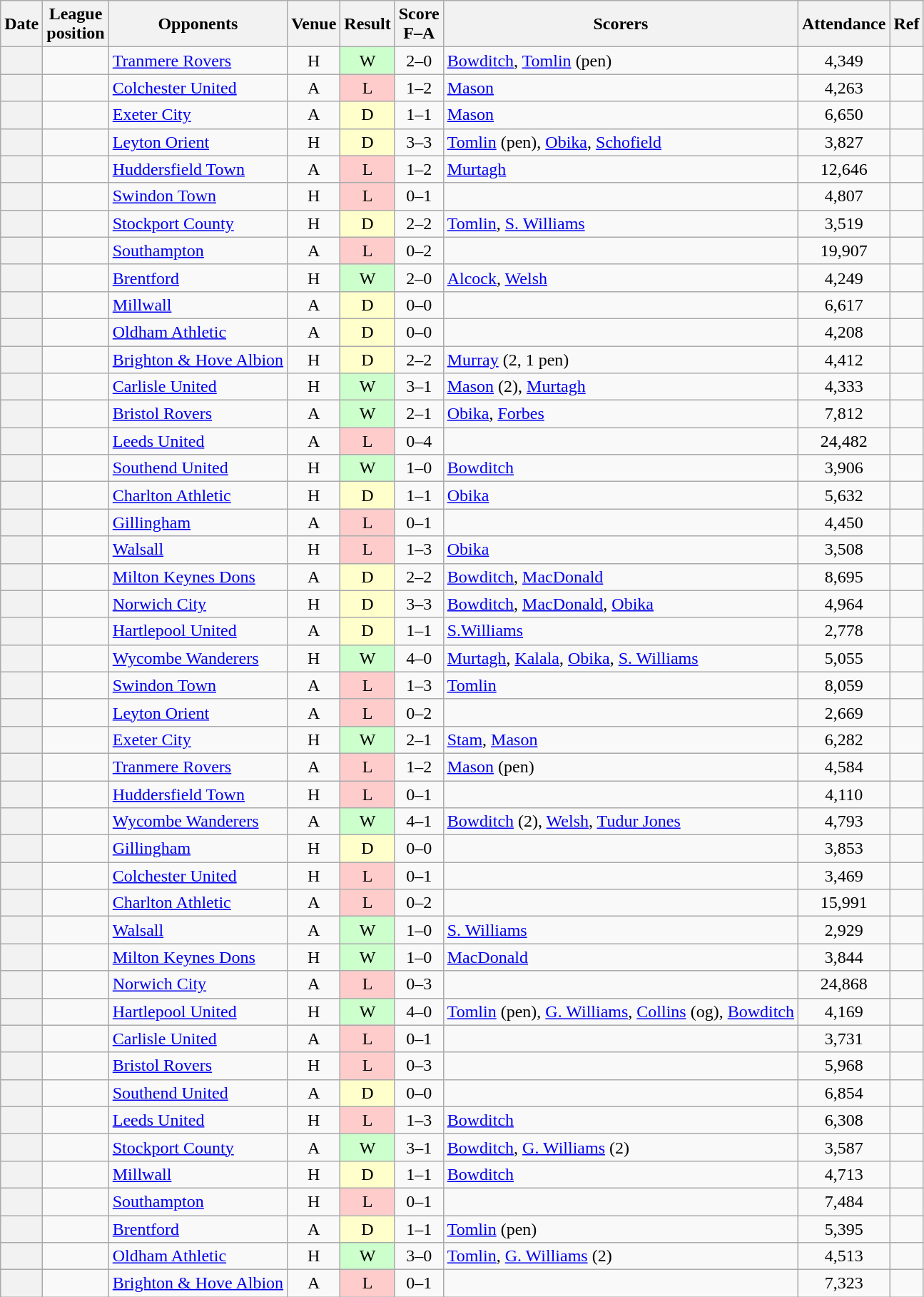<table class="wikitable plainrowheaders sortable" style="text-align:center">
<tr>
<th scope="col">Date</th>
<th scope="col">League<br>position</th>
<th scope="col">Opponents</th>
<th scope="col">Venue</th>
<th scope="col">Result</th>
<th scope="col">Score<br>F–A</th>
<th scope="col" class="unsortable">Scorers</th>
<th scope="col">Attendance</th>
<th scope="col" class="unsortable">Ref</th>
</tr>
<tr>
<th scope="row"></th>
<td></td>
<td align="left"><a href='#'>Tranmere Rovers</a></td>
<td>H</td>
<td style="background-color:#CCFFCC">W</td>
<td>2–0</td>
<td align="left"><a href='#'>Bowditch</a>, <a href='#'>Tomlin</a> (pen)</td>
<td>4,349</td>
<td></td>
</tr>
<tr>
<th scope="row"></th>
<td></td>
<td align="left"><a href='#'>Colchester United</a></td>
<td>A</td>
<td style="background-color:#FFCCCC">L</td>
<td>1–2</td>
<td align="left"><a href='#'>Mason</a></td>
<td>4,263</td>
<td></td>
</tr>
<tr>
<th scope="row"></th>
<td></td>
<td align="left"><a href='#'>Exeter City</a></td>
<td>A</td>
<td style="background-color:#FFFFCC">D</td>
<td>1–1</td>
<td align="left"><a href='#'>Mason</a></td>
<td>6,650</td>
<td></td>
</tr>
<tr>
<th scope="row"></th>
<td></td>
<td align="left"><a href='#'>Leyton Orient</a></td>
<td>H</td>
<td style="background-color:#FFFFCC">D</td>
<td>3–3</td>
<td align="left"><a href='#'>Tomlin</a> (pen), <a href='#'>Obika</a>, <a href='#'>Schofield</a></td>
<td>3,827</td>
<td></td>
</tr>
<tr>
<th scope="row"></th>
<td></td>
<td align="left"><a href='#'>Huddersfield Town</a></td>
<td>A</td>
<td style="background-color:#FFCCCC">L</td>
<td>1–2</td>
<td align="left"><a href='#'>Murtagh</a></td>
<td>12,646</td>
<td></td>
</tr>
<tr>
<th scope="row"></th>
<td></td>
<td align="left"><a href='#'>Swindon Town</a></td>
<td>H</td>
<td style="background-color:#FFCCCC">L</td>
<td>0–1</td>
<td align="left"></td>
<td>4,807</td>
<td></td>
</tr>
<tr>
<th scope="row"></th>
<td></td>
<td align="left"><a href='#'>Stockport County</a></td>
<td>H</td>
<td style="background-color:#FFFFCC">D</td>
<td>2–2</td>
<td align="left"><a href='#'>Tomlin</a>, <a href='#'>S. Williams</a></td>
<td>3,519</td>
<td></td>
</tr>
<tr>
<th scope="row"></th>
<td></td>
<td align="left"><a href='#'>Southampton</a></td>
<td>A</td>
<td style="background-color:#FFCCCC">L</td>
<td>0–2</td>
<td align="left"></td>
<td>19,907</td>
<td></td>
</tr>
<tr>
<th scope="row"></th>
<td></td>
<td align="left"><a href='#'>Brentford</a></td>
<td>H</td>
<td style="background-color:#CCFFCC">W</td>
<td>2–0</td>
<td align="left"><a href='#'>Alcock</a>, <a href='#'>Welsh</a></td>
<td>4,249</td>
<td></td>
</tr>
<tr>
<th scope="row"></th>
<td></td>
<td align="left"><a href='#'>Millwall</a></td>
<td>A</td>
<td style="background-color:#FFFFCC">D</td>
<td>0–0</td>
<td align="left"></td>
<td>6,617</td>
<td></td>
</tr>
<tr>
<th scope="row"></th>
<td></td>
<td align="left"><a href='#'>Oldham Athletic</a></td>
<td>A</td>
<td style="background-color:#FFFFCC">D</td>
<td>0–0</td>
<td align="left"></td>
<td>4,208</td>
<td></td>
</tr>
<tr>
<th scope="row"></th>
<td></td>
<td align="left"><a href='#'>Brighton & Hove Albion</a></td>
<td>H</td>
<td style="background-color:#FFFFCC">D</td>
<td>2–2</td>
<td align="left"><a href='#'>Murray</a> (2, 1 pen)</td>
<td>4,412</td>
<td></td>
</tr>
<tr>
<th scope="row"></th>
<td></td>
<td align="left"><a href='#'>Carlisle United</a></td>
<td>H</td>
<td style="background-color:#CCFFCC">W</td>
<td>3–1</td>
<td align="left"><a href='#'>Mason</a> (2), <a href='#'>Murtagh</a></td>
<td>4,333</td>
<td></td>
</tr>
<tr>
<th scope="row"></th>
<td></td>
<td align="left"><a href='#'>Bristol Rovers</a></td>
<td>A</td>
<td style="background-color:#CCFFCC">W</td>
<td>2–1</td>
<td align="left"><a href='#'>Obika</a>, <a href='#'>Forbes</a></td>
<td>7,812</td>
<td></td>
</tr>
<tr>
<th scope="row"></th>
<td></td>
<td align="left"><a href='#'>Leeds United</a></td>
<td>A</td>
<td style="background-color:#FFCCCC">L</td>
<td>0–4</td>
<td align="left"></td>
<td>24,482</td>
<td></td>
</tr>
<tr>
<th scope="row"></th>
<td></td>
<td align="left"><a href='#'>Southend United</a></td>
<td>H</td>
<td style="background-color:#CCFFCC">W</td>
<td>1–0</td>
<td align="left"><a href='#'>Bowditch</a></td>
<td>3,906</td>
<td></td>
</tr>
<tr>
<th scope="row"></th>
<td></td>
<td align="left"><a href='#'>Charlton Athletic</a></td>
<td>H</td>
<td style="background-color:#FFFFCC">D</td>
<td>1–1</td>
<td align="left"><a href='#'>Obika</a></td>
<td>5,632</td>
<td></td>
</tr>
<tr>
<th scope="row"></th>
<td></td>
<td align="left"><a href='#'>Gillingham</a></td>
<td>A</td>
<td style="background-color:#FFCCCC">L</td>
<td>0–1</td>
<td align="left"></td>
<td>4,450</td>
<td></td>
</tr>
<tr>
<th scope="row"></th>
<td></td>
<td align="left"><a href='#'>Walsall</a></td>
<td>H</td>
<td style="background-color:#FFCCCC">L</td>
<td>1–3</td>
<td align="left"><a href='#'>Obika</a></td>
<td>3,508</td>
<td></td>
</tr>
<tr>
<th scope="row"></th>
<td></td>
<td align="left"><a href='#'>Milton Keynes Dons</a></td>
<td>A</td>
<td style="background-color:#FFFFCC">D</td>
<td>2–2</td>
<td align="left"><a href='#'>Bowditch</a>, <a href='#'>MacDonald</a></td>
<td>8,695</td>
<td></td>
</tr>
<tr>
<th scope="row"></th>
<td></td>
<td align="left"><a href='#'>Norwich City</a></td>
<td>H</td>
<td style="background-color:#FFFFCC">D</td>
<td>3–3</td>
<td align="left"><a href='#'>Bowditch</a>, <a href='#'>MacDonald</a>, <a href='#'>Obika</a></td>
<td>4,964</td>
<td></td>
</tr>
<tr>
<th scope="row"></th>
<td></td>
<td align="left"><a href='#'>Hartlepool United</a></td>
<td>A</td>
<td style="background-color:#FFFFCC">D</td>
<td>1–1</td>
<td align="left"><a href='#'>S.Williams</a></td>
<td>2,778</td>
<td></td>
</tr>
<tr>
<th scope="row"></th>
<td></td>
<td align="left"><a href='#'>Wycombe Wanderers</a></td>
<td>H</td>
<td style="background-color:#CCFFCC">W</td>
<td>4–0</td>
<td align="left"><a href='#'>Murtagh</a>, <a href='#'>Kalala</a>, <a href='#'>Obika</a>, <a href='#'>S. Williams</a></td>
<td>5,055</td>
<td></td>
</tr>
<tr>
<th scope="row"></th>
<td></td>
<td align="left"><a href='#'>Swindon Town</a></td>
<td>A</td>
<td style="background-color:#FFCCCC">L</td>
<td>1–3</td>
<td align="left"><a href='#'>Tomlin</a></td>
<td>8,059</td>
<td></td>
</tr>
<tr>
<th scope="row"></th>
<td></td>
<td align="left"><a href='#'>Leyton Orient</a></td>
<td>A</td>
<td style="background-color:#FFCCCC">L</td>
<td>0–2</td>
<td align="left"></td>
<td>2,669</td>
<td></td>
</tr>
<tr>
<th scope="row"></th>
<td></td>
<td align="left"><a href='#'>Exeter City</a></td>
<td>H</td>
<td style="background-color:#CCFFCC">W</td>
<td>2–1</td>
<td align="left"><a href='#'>Stam</a>, <a href='#'>Mason</a></td>
<td>6,282</td>
<td></td>
</tr>
<tr>
<th scope="row"></th>
<td></td>
<td align="left"><a href='#'>Tranmere Rovers</a></td>
<td>A</td>
<td style="background-color:#FFCCCC">L</td>
<td>1–2</td>
<td align="left"><a href='#'>Mason</a> (pen)</td>
<td>4,584</td>
<td></td>
</tr>
<tr>
<th scope="row"></th>
<td></td>
<td align="left"><a href='#'>Huddersfield Town</a></td>
<td>H</td>
<td style="background-color:#FFCCCC">L</td>
<td>0–1</td>
<td align="left"></td>
<td>4,110</td>
<td></td>
</tr>
<tr>
<th scope="row"></th>
<td></td>
<td align="left"><a href='#'>Wycombe Wanderers</a></td>
<td>A</td>
<td style="background-color:#CCFFCC">W</td>
<td>4–1</td>
<td align="left"><a href='#'>Bowditch</a> (2), <a href='#'>Welsh</a>, <a href='#'>Tudur Jones</a></td>
<td>4,793</td>
<td></td>
</tr>
<tr>
<th scope="row"></th>
<td></td>
<td align="left"><a href='#'>Gillingham</a></td>
<td>H</td>
<td style="background-color:#FFFFCC">D</td>
<td>0–0</td>
<td align="left"></td>
<td>3,853</td>
<td></td>
</tr>
<tr>
<th scope="row"></th>
<td></td>
<td align="left"><a href='#'>Colchester United</a></td>
<td>H</td>
<td style="background-color:#FFCCCC">L</td>
<td>0–1</td>
<td align="left"></td>
<td>3,469</td>
<td></td>
</tr>
<tr>
<th scope="row"></th>
<td></td>
<td align="left"><a href='#'>Charlton Athletic</a></td>
<td>A</td>
<td style="background-color:#FFCCCC">L</td>
<td>0–2</td>
<td align="left"></td>
<td>15,991</td>
<td></td>
</tr>
<tr>
<th scope="row"></th>
<td></td>
<td align="left"><a href='#'>Walsall</a></td>
<td>A</td>
<td style="background-color:#CCFFCC">W</td>
<td>1–0</td>
<td align="left"><a href='#'>S. Williams</a></td>
<td>2,929</td>
<td></td>
</tr>
<tr>
<th scope="row"></th>
<td></td>
<td align="left"><a href='#'>Milton Keynes Dons</a></td>
<td>H</td>
<td style="background-color:#CCFFCC">W</td>
<td>1–0</td>
<td align="left"><a href='#'>MacDonald</a></td>
<td>3,844</td>
<td></td>
</tr>
<tr>
<th scope="row"></th>
<td></td>
<td align="left"><a href='#'>Norwich City</a></td>
<td>A</td>
<td style="background-color:#FFCCCC">L</td>
<td>0–3</td>
<td align="left"></td>
<td>24,868</td>
<td></td>
</tr>
<tr>
<th scope="row"></th>
<td></td>
<td align="left"><a href='#'>Hartlepool United</a></td>
<td>H</td>
<td style="background-color:#CCFFCC">W</td>
<td>4–0</td>
<td align="left"><a href='#'>Tomlin</a> (pen), <a href='#'>G. Williams</a>, <a href='#'>Collins</a> (og), <a href='#'>Bowditch</a></td>
<td>4,169</td>
<td></td>
</tr>
<tr>
<th scope="row"></th>
<td></td>
<td align="left"><a href='#'>Carlisle United</a></td>
<td>A</td>
<td style="background-color:#FFCCCC">L</td>
<td>0–1</td>
<td align="left"></td>
<td>3,731</td>
<td></td>
</tr>
<tr>
<th scope="row"></th>
<td></td>
<td align="left"><a href='#'>Bristol Rovers</a></td>
<td>H</td>
<td style="background-color:#FFCCCC">L</td>
<td>0–3</td>
<td align="left"></td>
<td>5,968</td>
<td></td>
</tr>
<tr>
<th scope="row"></th>
<td></td>
<td align="left"><a href='#'>Southend United</a></td>
<td>A</td>
<td style="background-color:#FFFFCC">D</td>
<td>0–0</td>
<td align="left"></td>
<td>6,854</td>
<td></td>
</tr>
<tr>
<th scope="row"></th>
<td></td>
<td align="left"><a href='#'>Leeds United</a></td>
<td>H</td>
<td style="background-color:#FFCCCC">L</td>
<td>1–3</td>
<td align="left"><a href='#'>Bowditch</a></td>
<td>6,308</td>
<td></td>
</tr>
<tr>
<th scope="row"></th>
<td></td>
<td align="left"><a href='#'>Stockport County</a></td>
<td>A</td>
<td style="background-color:#CCFFCC">W</td>
<td>3–1</td>
<td align="left"><a href='#'>Bowditch</a>, <a href='#'>G. Williams</a> (2)</td>
<td>3,587</td>
<td></td>
</tr>
<tr>
<th scope="row"></th>
<td></td>
<td align="left"><a href='#'>Millwall</a></td>
<td>H</td>
<td style="background-color:#FFFFCC">D</td>
<td>1–1</td>
<td align="left"><a href='#'>Bowditch</a></td>
<td>4,713</td>
<td></td>
</tr>
<tr>
<th scope="row"></th>
<td></td>
<td align="left"><a href='#'>Southampton</a></td>
<td>H</td>
<td style="background-color:#FFCCCC">L</td>
<td>0–1</td>
<td align="left"></td>
<td>7,484</td>
<td></td>
</tr>
<tr>
<th scope="row"></th>
<td></td>
<td align="left"><a href='#'>Brentford</a></td>
<td>A</td>
<td style="background-color:#FFFFCC">D</td>
<td>1–1</td>
<td align="left"><a href='#'>Tomlin</a> (pen)</td>
<td>5,395</td>
<td></td>
</tr>
<tr>
<th scope="row"></th>
<td></td>
<td align="left"><a href='#'>Oldham Athletic</a></td>
<td>H</td>
<td style="background-color:#CCFFCC">W</td>
<td>3–0</td>
<td align="left"><a href='#'>Tomlin</a>, <a href='#'>G. Williams</a> (2)</td>
<td>4,513</td>
<td></td>
</tr>
<tr>
<th scope="row"></th>
<td></td>
<td align="left"><a href='#'>Brighton & Hove Albion</a></td>
<td>A</td>
<td style="background-color:#FFCCCC">L</td>
<td>0–1</td>
<td align="left"></td>
<td>7,323</td>
<td></td>
</tr>
</table>
